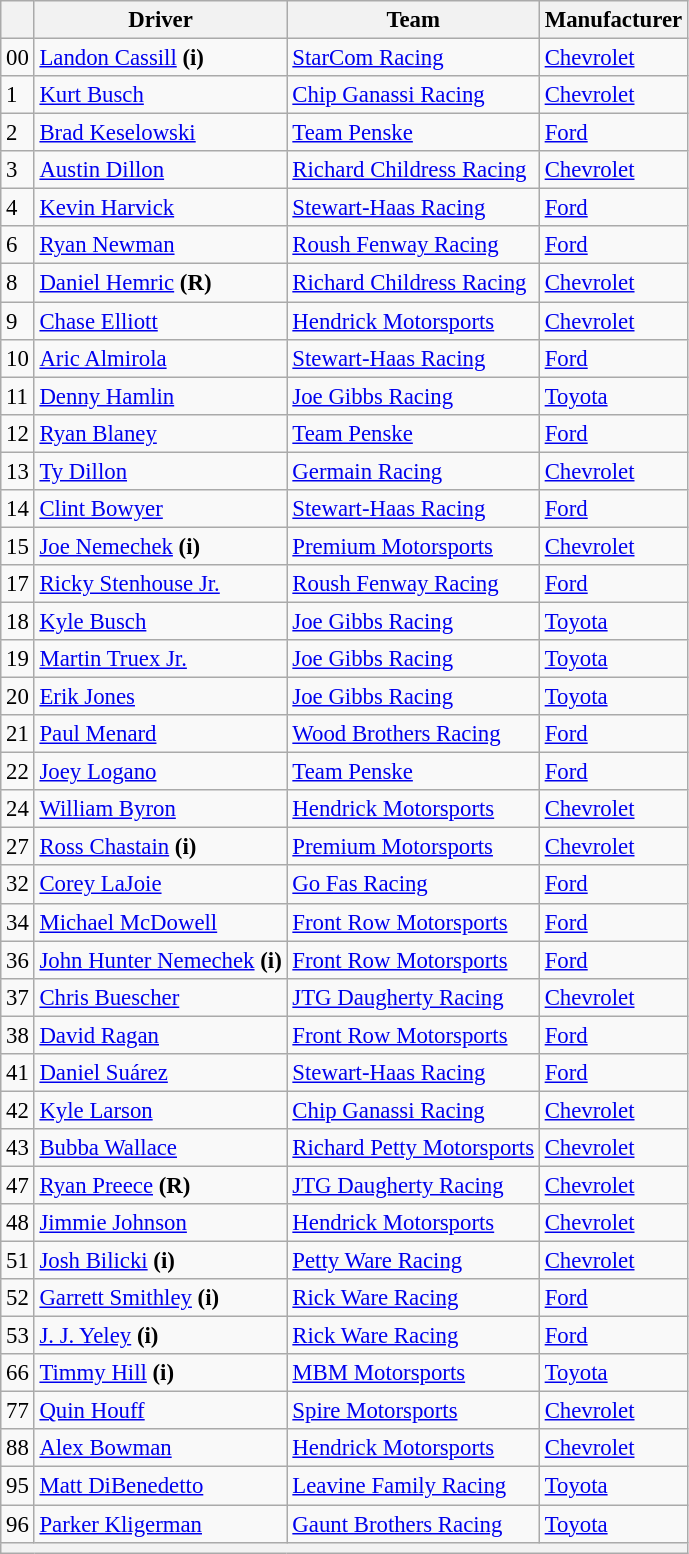<table class="wikitable" style="font-size:95%">
<tr>
<th></th>
<th>Driver</th>
<th>Team</th>
<th>Manufacturer</th>
</tr>
<tr>
<td>00</td>
<td><a href='#'>Landon Cassill</a> <strong>(i)</strong></td>
<td><a href='#'>StarCom Racing</a></td>
<td><a href='#'>Chevrolet</a></td>
</tr>
<tr>
<td>1</td>
<td><a href='#'>Kurt Busch</a></td>
<td><a href='#'>Chip Ganassi Racing</a></td>
<td><a href='#'>Chevrolet</a></td>
</tr>
<tr>
<td>2</td>
<td><a href='#'>Brad Keselowski</a></td>
<td><a href='#'>Team Penske</a></td>
<td><a href='#'>Ford</a></td>
</tr>
<tr>
<td>3</td>
<td><a href='#'>Austin Dillon</a></td>
<td><a href='#'>Richard Childress Racing</a></td>
<td><a href='#'>Chevrolet</a></td>
</tr>
<tr>
<td>4</td>
<td><a href='#'>Kevin Harvick</a></td>
<td><a href='#'>Stewart-Haas Racing</a></td>
<td><a href='#'>Ford</a></td>
</tr>
<tr>
<td>6</td>
<td><a href='#'>Ryan Newman</a></td>
<td><a href='#'>Roush Fenway Racing</a></td>
<td><a href='#'>Ford</a></td>
</tr>
<tr>
<td>8</td>
<td><a href='#'>Daniel Hemric</a> <strong>(R)</strong></td>
<td><a href='#'>Richard Childress Racing</a></td>
<td><a href='#'>Chevrolet</a></td>
</tr>
<tr>
<td>9</td>
<td><a href='#'>Chase Elliott</a></td>
<td><a href='#'>Hendrick Motorsports</a></td>
<td><a href='#'>Chevrolet</a></td>
</tr>
<tr>
<td>10</td>
<td><a href='#'>Aric Almirola</a></td>
<td><a href='#'>Stewart-Haas Racing</a></td>
<td><a href='#'>Ford</a></td>
</tr>
<tr>
<td>11</td>
<td><a href='#'>Denny Hamlin</a></td>
<td><a href='#'>Joe Gibbs Racing</a></td>
<td><a href='#'>Toyota</a></td>
</tr>
<tr>
<td>12</td>
<td><a href='#'>Ryan Blaney</a></td>
<td><a href='#'>Team Penske</a></td>
<td><a href='#'>Ford</a></td>
</tr>
<tr>
<td>13</td>
<td><a href='#'>Ty Dillon</a></td>
<td><a href='#'>Germain Racing</a></td>
<td><a href='#'>Chevrolet</a></td>
</tr>
<tr>
<td>14</td>
<td><a href='#'>Clint Bowyer</a></td>
<td><a href='#'>Stewart-Haas Racing</a></td>
<td><a href='#'>Ford</a></td>
</tr>
<tr>
<td>15</td>
<td><a href='#'>Joe Nemechek</a> <strong>(i)</strong></td>
<td><a href='#'>Premium Motorsports</a></td>
<td><a href='#'>Chevrolet</a></td>
</tr>
<tr>
<td>17</td>
<td><a href='#'>Ricky Stenhouse Jr.</a></td>
<td><a href='#'>Roush Fenway Racing</a></td>
<td><a href='#'>Ford</a></td>
</tr>
<tr>
<td>18</td>
<td><a href='#'>Kyle Busch</a></td>
<td><a href='#'>Joe Gibbs Racing</a></td>
<td><a href='#'>Toyota</a></td>
</tr>
<tr>
<td>19</td>
<td><a href='#'>Martin Truex Jr.</a></td>
<td><a href='#'>Joe Gibbs Racing</a></td>
<td><a href='#'>Toyota</a></td>
</tr>
<tr>
<td>20</td>
<td><a href='#'>Erik Jones</a></td>
<td><a href='#'>Joe Gibbs Racing</a></td>
<td><a href='#'>Toyota</a></td>
</tr>
<tr>
<td>21</td>
<td><a href='#'>Paul Menard</a></td>
<td><a href='#'>Wood Brothers Racing</a></td>
<td><a href='#'>Ford</a></td>
</tr>
<tr>
<td>22</td>
<td><a href='#'>Joey Logano</a></td>
<td><a href='#'>Team Penske</a></td>
<td><a href='#'>Ford</a></td>
</tr>
<tr>
<td>24</td>
<td><a href='#'>William Byron</a></td>
<td><a href='#'>Hendrick Motorsports</a></td>
<td><a href='#'>Chevrolet</a></td>
</tr>
<tr>
<td>27</td>
<td><a href='#'>Ross Chastain</a> <strong>(i)</strong></td>
<td><a href='#'>Premium Motorsports</a></td>
<td><a href='#'>Chevrolet</a></td>
</tr>
<tr>
<td>32</td>
<td><a href='#'>Corey LaJoie</a></td>
<td><a href='#'>Go Fas Racing</a></td>
<td><a href='#'>Ford</a></td>
</tr>
<tr>
<td>34</td>
<td><a href='#'>Michael McDowell</a></td>
<td><a href='#'>Front Row Motorsports</a></td>
<td><a href='#'>Ford</a></td>
</tr>
<tr>
<td>36</td>
<td><a href='#'>John Hunter Nemechek</a> <strong>(i)</strong></td>
<td><a href='#'>Front Row Motorsports</a></td>
<td><a href='#'>Ford</a></td>
</tr>
<tr>
<td>37</td>
<td><a href='#'>Chris Buescher</a></td>
<td><a href='#'>JTG Daugherty Racing</a></td>
<td><a href='#'>Chevrolet</a></td>
</tr>
<tr>
<td>38</td>
<td><a href='#'>David Ragan</a></td>
<td><a href='#'>Front Row Motorsports</a></td>
<td><a href='#'>Ford</a></td>
</tr>
<tr>
<td>41</td>
<td><a href='#'>Daniel Suárez</a></td>
<td><a href='#'>Stewart-Haas Racing</a></td>
<td><a href='#'>Ford</a></td>
</tr>
<tr>
<td>42</td>
<td><a href='#'>Kyle Larson</a></td>
<td><a href='#'>Chip Ganassi Racing</a></td>
<td><a href='#'>Chevrolet</a></td>
</tr>
<tr>
<td>43</td>
<td><a href='#'>Bubba Wallace</a></td>
<td><a href='#'>Richard Petty Motorsports</a></td>
<td><a href='#'>Chevrolet</a></td>
</tr>
<tr>
<td>47</td>
<td><a href='#'>Ryan Preece</a> <strong>(R)</strong></td>
<td><a href='#'>JTG Daugherty Racing</a></td>
<td><a href='#'>Chevrolet</a></td>
</tr>
<tr>
<td>48</td>
<td><a href='#'>Jimmie Johnson</a></td>
<td><a href='#'>Hendrick Motorsports</a></td>
<td><a href='#'>Chevrolet</a></td>
</tr>
<tr>
<td>51</td>
<td><a href='#'>Josh Bilicki</a> <strong>(i)</strong></td>
<td><a href='#'>Petty Ware Racing</a></td>
<td><a href='#'>Chevrolet</a></td>
</tr>
<tr>
<td>52</td>
<td><a href='#'>Garrett Smithley</a> <strong>(i)</strong></td>
<td><a href='#'>Rick Ware Racing</a></td>
<td><a href='#'>Ford</a></td>
</tr>
<tr>
<td>53</td>
<td><a href='#'>J. J. Yeley</a> <strong>(i)</strong></td>
<td><a href='#'>Rick Ware Racing</a></td>
<td><a href='#'>Ford</a></td>
</tr>
<tr>
<td>66</td>
<td><a href='#'>Timmy Hill</a> <strong>(i)</strong></td>
<td><a href='#'>MBM Motorsports</a></td>
<td><a href='#'>Toyota</a></td>
</tr>
<tr>
<td>77</td>
<td><a href='#'>Quin Houff</a></td>
<td><a href='#'>Spire Motorsports</a></td>
<td><a href='#'>Chevrolet</a></td>
</tr>
<tr>
<td>88</td>
<td><a href='#'>Alex Bowman</a></td>
<td><a href='#'>Hendrick Motorsports</a></td>
<td><a href='#'>Chevrolet</a></td>
</tr>
<tr>
<td>95</td>
<td><a href='#'>Matt DiBenedetto</a></td>
<td><a href='#'>Leavine Family Racing</a></td>
<td><a href='#'>Toyota</a></td>
</tr>
<tr>
<td>96</td>
<td><a href='#'>Parker Kligerman</a></td>
<td><a href='#'>Gaunt Brothers Racing</a></td>
<td><a href='#'>Toyota</a></td>
</tr>
<tr>
<th colspan="4"></th>
</tr>
</table>
